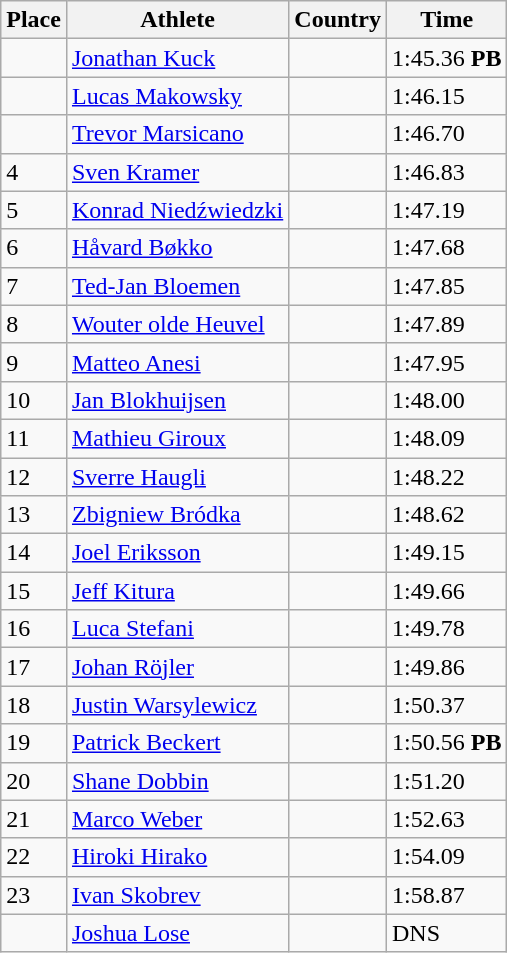<table class="wikitable" border="1">
<tr>
<th>Place</th>
<th>Athlete</th>
<th>Country</th>
<th>Time</th>
</tr>
<tr>
<td></td>
<td><a href='#'>Jonathan Kuck</a></td>
<td></td>
<td>1:45.36 <strong>PB</strong></td>
</tr>
<tr>
<td></td>
<td><a href='#'>Lucas Makowsky</a></td>
<td></td>
<td>1:46.15</td>
</tr>
<tr>
<td></td>
<td><a href='#'>Trevor Marsicano</a></td>
<td></td>
<td>1:46.70</td>
</tr>
<tr>
<td>4</td>
<td><a href='#'>Sven Kramer</a></td>
<td></td>
<td>1:46.83</td>
</tr>
<tr>
<td>5</td>
<td><a href='#'>Konrad Niedźwiedzki</a></td>
<td></td>
<td>1:47.19</td>
</tr>
<tr>
<td>6</td>
<td><a href='#'>Håvard Bøkko</a></td>
<td></td>
<td>1:47.68</td>
</tr>
<tr>
<td>7</td>
<td><a href='#'>Ted-Jan Bloemen</a></td>
<td></td>
<td>1:47.85</td>
</tr>
<tr>
<td>8</td>
<td><a href='#'>Wouter olde Heuvel</a></td>
<td></td>
<td>1:47.89</td>
</tr>
<tr>
<td>9</td>
<td><a href='#'>Matteo Anesi</a></td>
<td></td>
<td>1:47.95</td>
</tr>
<tr>
<td>10</td>
<td><a href='#'>Jan Blokhuijsen</a></td>
<td></td>
<td>1:48.00</td>
</tr>
<tr>
<td>11</td>
<td><a href='#'>Mathieu Giroux</a></td>
<td></td>
<td>1:48.09</td>
</tr>
<tr>
<td>12</td>
<td><a href='#'>Sverre Haugli</a></td>
<td></td>
<td>1:48.22</td>
</tr>
<tr>
<td>13</td>
<td><a href='#'>Zbigniew Bródka</a></td>
<td></td>
<td>1:48.62</td>
</tr>
<tr>
<td>14</td>
<td><a href='#'>Joel Eriksson</a></td>
<td></td>
<td>1:49.15</td>
</tr>
<tr>
<td>15</td>
<td><a href='#'>Jeff Kitura</a></td>
<td></td>
<td>1:49.66</td>
</tr>
<tr>
<td>16</td>
<td><a href='#'>Luca Stefani</a></td>
<td></td>
<td>1:49.78</td>
</tr>
<tr>
<td>17</td>
<td><a href='#'>Johan Röjler</a></td>
<td></td>
<td>1:49.86</td>
</tr>
<tr>
<td>18</td>
<td><a href='#'>Justin Warsylewicz</a></td>
<td></td>
<td>1:50.37</td>
</tr>
<tr>
<td>19</td>
<td><a href='#'>Patrick Beckert</a></td>
<td></td>
<td>1:50.56 <strong>PB</strong></td>
</tr>
<tr>
<td>20</td>
<td><a href='#'>Shane Dobbin</a></td>
<td></td>
<td>1:51.20</td>
</tr>
<tr>
<td>21</td>
<td><a href='#'>Marco Weber</a></td>
<td></td>
<td>1:52.63</td>
</tr>
<tr>
<td>22</td>
<td><a href='#'>Hiroki Hirako</a></td>
<td></td>
<td>1:54.09</td>
</tr>
<tr>
<td>23</td>
<td><a href='#'>Ivan Skobrev</a></td>
<td></td>
<td>1:58.87</td>
</tr>
<tr>
<td></td>
<td><a href='#'>Joshua Lose</a></td>
<td></td>
<td>DNS</td>
</tr>
</table>
